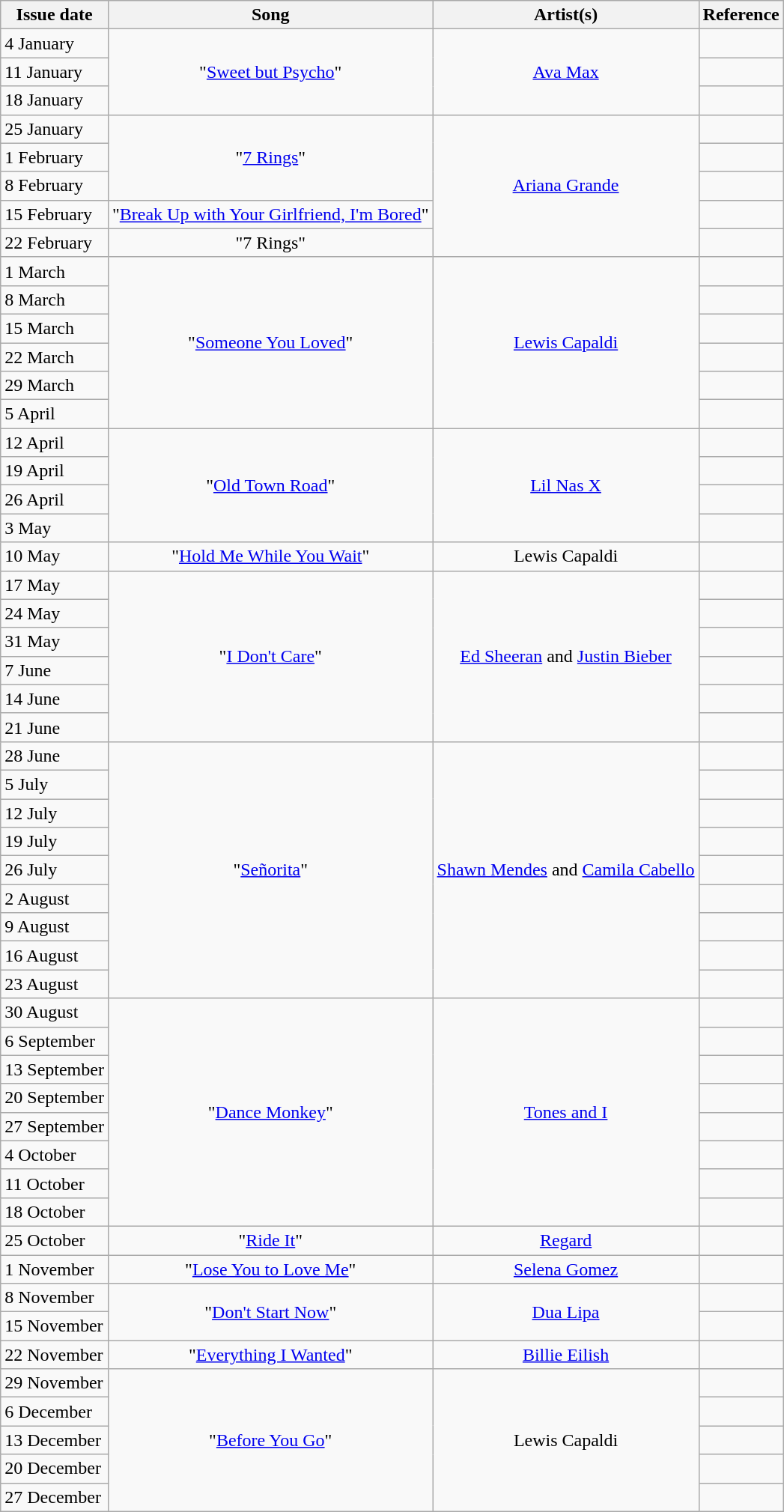<table class="wikitable">
<tr>
<th>Issue date</th>
<th>Song</th>
<th>Artist(s)</th>
<th>Reference</th>
</tr>
<tr>
<td>4 January</td>
<td align="center" rowspan="3">"<a href='#'>Sweet but Psycho</a>"</td>
<td align="center" rowspan="3"><a href='#'>Ava Max</a></td>
<td align="center"></td>
</tr>
<tr>
<td>11 January</td>
<td align="center"></td>
</tr>
<tr>
<td>18 January</td>
<td align="center"></td>
</tr>
<tr>
<td>25 January</td>
<td align="center" rowspan="3">"<a href='#'>7 Rings</a>"</td>
<td align="center" rowspan="5"><a href='#'>Ariana Grande</a></td>
<td align="center"></td>
</tr>
<tr>
<td>1 February</td>
<td align="center"></td>
</tr>
<tr>
<td>8 February</td>
<td align="center"></td>
</tr>
<tr>
<td>15 February</td>
<td align="center">"<a href='#'>Break Up with Your Girlfriend, I'm Bored</a>"</td>
<td align="center"></td>
</tr>
<tr>
<td>22 February</td>
<td align="center">"7 Rings"</td>
<td align="center"></td>
</tr>
<tr>
<td>1 March</td>
<td align="center" rowspan="6">"<a href='#'>Someone You Loved</a>"</td>
<td align="center" rowspan="6"><a href='#'>Lewis Capaldi</a></td>
<td align="center"></td>
</tr>
<tr>
<td>8 March</td>
<td align="center"></td>
</tr>
<tr>
<td>15 March</td>
<td align="center"></td>
</tr>
<tr>
<td>22 March</td>
<td align="center"></td>
</tr>
<tr>
<td>29 March</td>
<td align="center"></td>
</tr>
<tr>
<td>5 April</td>
<td align="center"></td>
</tr>
<tr>
<td>12 April</td>
<td align="center" rowspan="4">"<a href='#'>Old Town Road</a>"</td>
<td align="center" rowspan="4"><a href='#'>Lil Nas X</a></td>
<td align="center"></td>
</tr>
<tr>
<td>19 April</td>
<td align="center"></td>
</tr>
<tr>
<td>26 April</td>
<td align="center"></td>
</tr>
<tr>
<td>3 May</td>
<td align="center"></td>
</tr>
<tr>
<td>10 May</td>
<td align="center">"<a href='#'>Hold Me While You Wait</a>"</td>
<td align="center">Lewis Capaldi</td>
<td align="center"></td>
</tr>
<tr>
<td>17 May</td>
<td align="center" rowspan="6">"<a href='#'>I Don't Care</a>"</td>
<td align="center" rowspan="6"><a href='#'>Ed Sheeran</a> and <a href='#'>Justin Bieber</a></td>
<td align="center"></td>
</tr>
<tr>
<td>24 May</td>
<td align="center"></td>
</tr>
<tr>
<td>31 May</td>
<td align="center"></td>
</tr>
<tr>
<td>7 June</td>
<td align="center"></td>
</tr>
<tr>
<td>14 June</td>
<td align="center"></td>
</tr>
<tr>
<td>21 June</td>
<td align="center"></td>
</tr>
<tr>
<td>28 June</td>
<td align="center" rowspan="9">"<a href='#'>Señorita</a>"</td>
<td align="center" rowspan="9"><a href='#'>Shawn Mendes</a> and <a href='#'>Camila Cabello</a></td>
<td align="center"></td>
</tr>
<tr>
<td>5 July</td>
<td align="center"></td>
</tr>
<tr>
<td>12 July</td>
<td align="center"></td>
</tr>
<tr>
<td>19 July</td>
<td align="center"></td>
</tr>
<tr>
<td>26 July</td>
<td align="center"></td>
</tr>
<tr>
<td>2 August</td>
<td align="center"></td>
</tr>
<tr>
<td>9 August</td>
<td align="center"></td>
</tr>
<tr>
<td>16 August</td>
<td align="center"></td>
</tr>
<tr>
<td>23 August</td>
<td align="center"></td>
</tr>
<tr>
<td>30 August</td>
<td align="center" rowspan="8">"<a href='#'>Dance Monkey</a>"</td>
<td align="center" rowspan="8"><a href='#'>Tones and I</a></td>
<td align="center"></td>
</tr>
<tr>
<td>6 September</td>
<td align="center"></td>
</tr>
<tr>
<td>13 September</td>
<td align="center"></td>
</tr>
<tr>
<td>20 September</td>
<td align="center"></td>
</tr>
<tr>
<td>27 September</td>
<td align="center"></td>
</tr>
<tr>
<td>4 October</td>
<td align="center"></td>
</tr>
<tr>
<td>11 October</td>
<td align="center"></td>
</tr>
<tr>
<td>18 October</td>
<td align="center"></td>
</tr>
<tr>
<td>25 October</td>
<td align="center">"<a href='#'>Ride It</a>"</td>
<td align="center"><a href='#'>Regard</a></td>
<td align="center"></td>
</tr>
<tr>
<td>1 November</td>
<td align="center">"<a href='#'>Lose You to Love Me</a>"</td>
<td align="center"><a href='#'>Selena Gomez</a></td>
<td align="center"></td>
</tr>
<tr>
<td>8 November</td>
<td align="center" rowspan="2">"<a href='#'>Don't Start Now</a>"</td>
<td align="center" rowspan="2"><a href='#'>Dua Lipa</a></td>
<td align="center"></td>
</tr>
<tr>
<td>15 November</td>
<td align="center"></td>
</tr>
<tr>
<td>22 November</td>
<td align="center">"<a href='#'>Everything I Wanted</a>"</td>
<td align="center"><a href='#'>Billie Eilish</a></td>
<td align="center"></td>
</tr>
<tr>
<td>29 November</td>
<td align="center" rowspan="5">"<a href='#'>Before You Go</a>"</td>
<td align="center" rowspan="5">Lewis Capaldi</td>
<td align="center"></td>
</tr>
<tr>
<td>6 December</td>
<td align="center"></td>
</tr>
<tr>
<td>13 December</td>
<td align="center"></td>
</tr>
<tr>
<td>20 December</td>
<td align="center"></td>
</tr>
<tr>
<td>27 December</td>
<td align="center"></td>
</tr>
</table>
